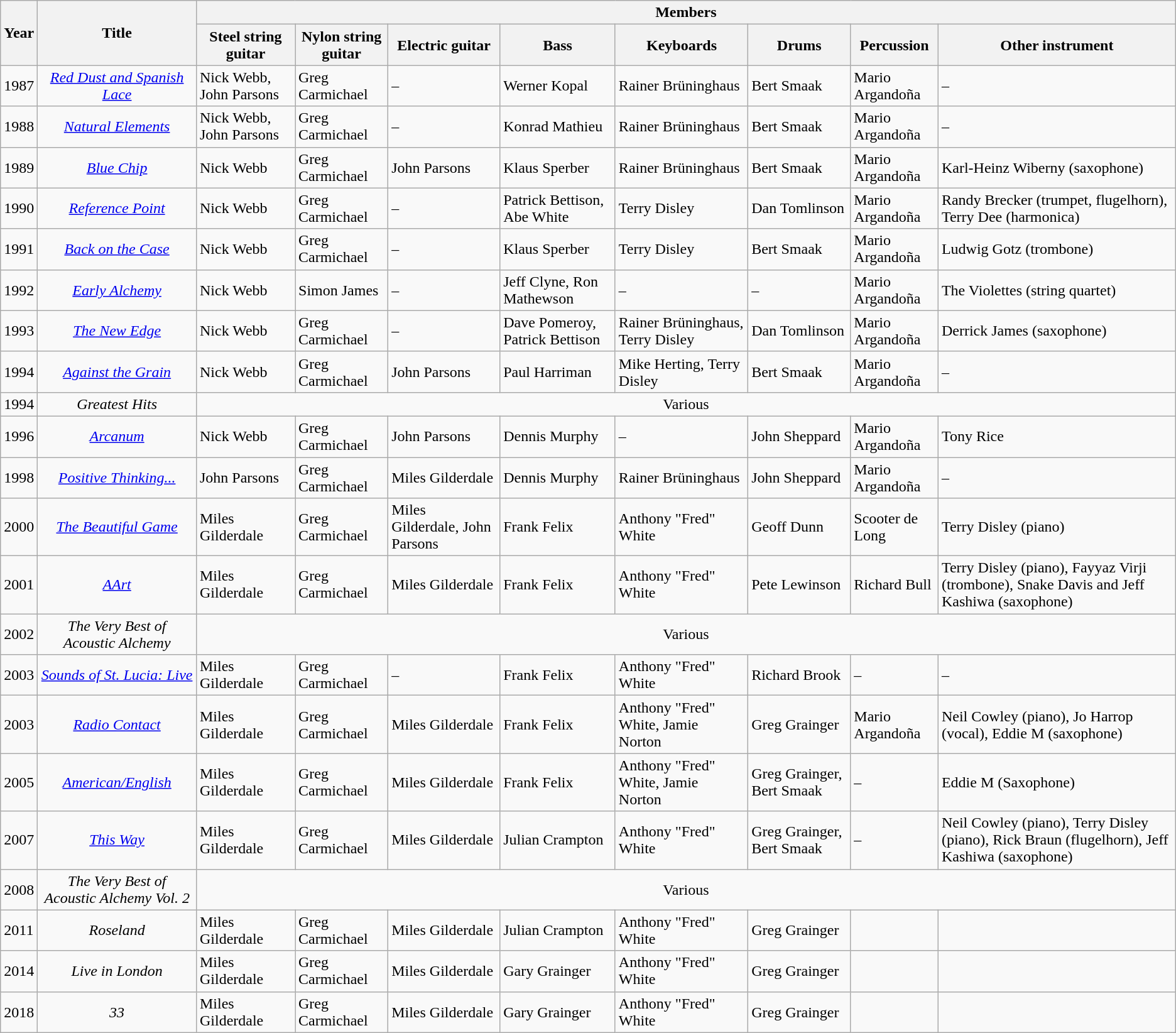<table class="wikitable">
<tr>
<th rowspan="2">Year</th>
<th rowspan="2">Title</th>
<th colspan="8">Members</th>
</tr>
<tr>
<th>Steel string guitar</th>
<th>Nylon string guitar</th>
<th>Electric guitar</th>
<th>Bass</th>
<th>Keyboards</th>
<th>Drums</th>
<th>Percussion</th>
<th>Other instrument</th>
</tr>
<tr>
<td>1987</td>
<td style="text-align:center;"><em><a href='#'>Red Dust and Spanish Lace</a></em></td>
<td>Nick Webb, John Parsons</td>
<td>Greg Carmichael</td>
<td>–</td>
<td>Werner Kopal</td>
<td>Rainer Brüninghaus</td>
<td>Bert Smaak</td>
<td>Mario Argandoña</td>
<td>–</td>
</tr>
<tr>
<td>1988</td>
<td style="text-align:center;"><em><a href='#'>Natural Elements</a></em></td>
<td>Nick Webb, John Parsons</td>
<td>Greg Carmichael</td>
<td>–</td>
<td>Konrad Mathieu</td>
<td>Rainer Brüninghaus</td>
<td>Bert Smaak</td>
<td>Mario Argandoña</td>
<td>–</td>
</tr>
<tr>
<td>1989</td>
<td style="text-align:center;"><em><a href='#'>Blue Chip</a></em></td>
<td>Nick Webb</td>
<td>Greg Carmichael</td>
<td>John Parsons</td>
<td>Klaus Sperber</td>
<td>Rainer Brüninghaus</td>
<td>Bert Smaak</td>
<td>Mario Argandoña</td>
<td>Karl-Heinz Wiberny (saxophone)</td>
</tr>
<tr>
<td>1990</td>
<td style="text-align:center;"><em><a href='#'>Reference Point</a></em></td>
<td>Nick Webb</td>
<td>Greg Carmichael</td>
<td>–</td>
<td>Patrick Bettison, Abe White</td>
<td>Terry Disley</td>
<td>Dan Tomlinson</td>
<td>Mario Argandoña</td>
<td>Randy Brecker (trumpet, flugelhorn), Terry Dee (harmonica)</td>
</tr>
<tr>
<td>1991</td>
<td style="text-align:center;"><em><a href='#'>Back on the Case</a></em></td>
<td>Nick Webb</td>
<td>Greg Carmichael</td>
<td>–</td>
<td>Klaus Sperber</td>
<td>Terry Disley</td>
<td>Bert Smaak</td>
<td>Mario Argandoña</td>
<td>Ludwig Gotz (trombone)</td>
</tr>
<tr>
<td>1992</td>
<td style="text-align:center;"><em><a href='#'>Early Alchemy</a></em></td>
<td>Nick Webb</td>
<td>Simon James</td>
<td>–</td>
<td>Jeff Clyne, Ron Mathewson</td>
<td>–</td>
<td>–</td>
<td>Mario Argandoña</td>
<td>The Violettes (string quartet)</td>
</tr>
<tr>
<td>1993</td>
<td style="text-align:center;"><em><a href='#'>The New Edge</a></em></td>
<td>Nick Webb</td>
<td>Greg Carmichael</td>
<td>–</td>
<td>Dave Pomeroy, Patrick Bettison</td>
<td>Rainer Brüninghaus, Terry Disley</td>
<td>Dan Tomlinson</td>
<td>Mario Argandoña</td>
<td>Derrick James (saxophone)</td>
</tr>
<tr>
<td>1994</td>
<td style="text-align:center;"><em><a href='#'>Against the Grain</a></em></td>
<td>Nick Webb</td>
<td>Greg Carmichael</td>
<td>John Parsons</td>
<td>Paul Harriman</td>
<td>Mike Herting, Terry Disley</td>
<td>Bert Smaak</td>
<td>Mario Argandoña</td>
<td>–</td>
</tr>
<tr>
<td>1994</td>
<td style="text-align:center;"><em>Greatest Hits</em></td>
<td colspan="8" style="text-align:center;">Various</td>
</tr>
<tr>
<td>1996</td>
<td style="text-align:center;"><em><a href='#'>Arcanum</a></em></td>
<td>Nick Webb</td>
<td>Greg Carmichael</td>
<td>John Parsons</td>
<td>Dennis Murphy</td>
<td>–</td>
<td>John Sheppard</td>
<td>Mario Argandoña</td>
<td>Tony Rice</td>
</tr>
<tr>
<td>1998</td>
<td style="text-align:center;"><em><a href='#'>Positive Thinking...</a></em></td>
<td>John Parsons</td>
<td>Greg Carmichael</td>
<td>Miles Gilderdale</td>
<td>Dennis Murphy</td>
<td>Rainer Brüninghaus</td>
<td>John Sheppard</td>
<td>Mario Argandoña</td>
<td>–</td>
</tr>
<tr>
<td>2000</td>
<td style="text-align:center;"><em><a href='#'>The Beautiful Game</a></em></td>
<td>Miles Gilderdale</td>
<td>Greg Carmichael</td>
<td>Miles Gilderdale, John Parsons</td>
<td>Frank Felix</td>
<td>Anthony "Fred" White</td>
<td>Geoff Dunn</td>
<td>Scooter de Long</td>
<td>Terry Disley (piano)</td>
</tr>
<tr>
<td>2001</td>
<td style="text-align:center;"><em><a href='#'>AArt</a></em></td>
<td>Miles Gilderdale</td>
<td>Greg Carmichael</td>
<td>Miles Gilderdale</td>
<td>Frank Felix</td>
<td>Anthony "Fred" White</td>
<td>Pete Lewinson</td>
<td Richie Bull>Richard Bull</td>
<td>Terry Disley (piano), Fayyaz Virji (trombone), Snake Davis and Jeff Kashiwa (saxophone)</td>
</tr>
<tr>
<td>2002</td>
<td style="text-align:center;"><em>The Very Best of Acoustic Alchemy</em></td>
<td colspan="8" style="text-align:center;">Various</td>
</tr>
<tr>
<td>2003</td>
<td style="text-align:center;"><em><a href='#'>Sounds of St. Lucia: Live</a></em></td>
<td>Miles Gilderdale</td>
<td>Greg Carmichael</td>
<td>–</td>
<td>Frank Felix</td>
<td>Anthony "Fred" White</td>
<td>Richard Brook</td>
<td>–</td>
<td>–</td>
</tr>
<tr>
<td>2003</td>
<td style="text-align:center;"><em><a href='#'>Radio Contact</a></em></td>
<td>Miles Gilderdale</td>
<td>Greg Carmichael</td>
<td>Miles Gilderdale</td>
<td>Frank Felix</td>
<td>Anthony "Fred" White, Jamie Norton</td>
<td>Greg Grainger</td>
<td>Mario Argandoña</td>
<td>Neil Cowley (piano), Jo Harrop (vocal), Eddie M (saxophone)</td>
</tr>
<tr>
<td>2005</td>
<td style="text-align:center;"><em><a href='#'>American/English</a></em></td>
<td>Miles Gilderdale</td>
<td>Greg Carmichael</td>
<td>Miles Gilderdale</td>
<td>Frank Felix</td>
<td>Anthony "Fred" White, Jamie Norton</td>
<td>Greg Grainger, Bert Smaak</td>
<td>–</td>
<td>Eddie M (Saxophone)</td>
</tr>
<tr>
<td>2007</td>
<td style="text-align:center;"><em><a href='#'>This Way</a></em></td>
<td>Miles Gilderdale</td>
<td>Greg Carmichael</td>
<td>Miles Gilderdale</td>
<td>Julian Crampton</td>
<td>Anthony "Fred" White</td>
<td>Greg Grainger, Bert Smaak</td>
<td>–</td>
<td>Neil Cowley (piano), Terry Disley (piano), Rick Braun (flugelhorn), Jeff Kashiwa (saxophone)</td>
</tr>
<tr>
<td>2008</td>
<td style="text-align:center;"><em>The Very Best of Acoustic Alchemy Vol. 2</em></td>
<td colspan="8" style="text-align:center;">Various</td>
</tr>
<tr>
<td>2011</td>
<td style="text-align:center;"><em>Roseland</em></td>
<td>Miles Gilderdale</td>
<td>Greg Carmichael</td>
<td>Miles Gilderdale</td>
<td>Julian Crampton</td>
<td>Anthony "Fred" White</td>
<td>Greg Grainger</td>
<td></td>
<td></td>
</tr>
<tr>
<td>2014</td>
<td style="text-align:center;"><em>Live in London</em></td>
<td>Miles Gilderdale</td>
<td>Greg Carmichael</td>
<td>Miles Gilderdale</td>
<td>Gary Grainger</td>
<td>Anthony "Fred" White</td>
<td>Greg Grainger</td>
<td></td>
<td></td>
</tr>
<tr>
<td>2018</td>
<td style="text-align:center;"><em>33 </em></td>
<td>Miles Gilderdale</td>
<td>Greg Carmichael</td>
<td>Miles Gilderdale</td>
<td>Gary Grainger</td>
<td>Anthony "Fred" White</td>
<td>Greg Grainger</td>
<td></td>
<td></td>
</tr>
</table>
